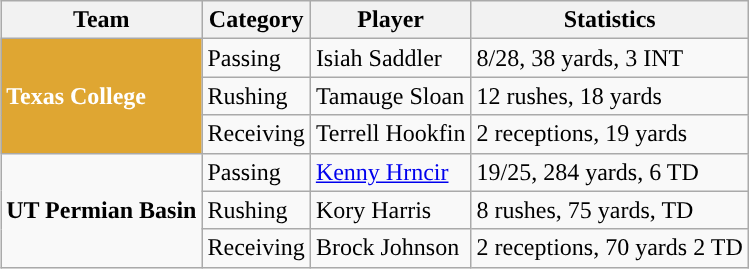<table class="wikitable" style="float: right;">
<tr>
<th>Team</th>
<th>Category</th>
<th>Player</th>
<th>Statistics</th>
</tr>
<tr>
<td rowspan=3 style="background:#DFA632; color:white; "><strong>Texas College</strong></td>
<td>Passing</td>
<td>Isiah Saddler</td>
<td>8/28, 38 yards, 3 INT</td>
</tr>
<tr>
<td>Rushing</td>
<td>Tamauge Sloan</td>
<td>12 rushes, 18 yards</td>
</tr>
<tr>
<td>Receiving</td>
<td>Terrell Hookfin</td>
<td>2 receptions, 19 yards</td>
</tr>
<tr>
<td rowspan=3><strong>UT Permian Basin</strong></td>
<td>Passing</td>
<td><a href='#'>Kenny Hrncir</a></td>
<td>19/25, 284 yards, 6 TD</td>
</tr>
<tr>
<td>Rushing</td>
<td>Kory Harris</td>
<td>8 rushes, 75 yards, TD</td>
</tr>
<tr>
<td>Receiving</td>
<td>Brock Johnson</td>
<td>2 receptions, 70 yards 2 TD</td>
</tr>
</table>
